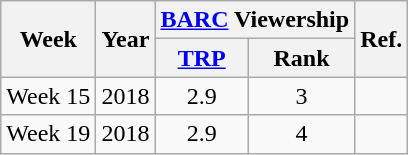<table class="wikitable" style="text-align:center">
<tr>
<th rowspan="2">Week</th>
<th rowspan="2">Year</th>
<th colspan="2"><a href='#'>BARC</a> Viewership</th>
<th rowspan="2">Ref.</th>
</tr>
<tr>
<th><a href='#'>TRP</a></th>
<th>Rank</th>
</tr>
<tr>
<td>Week 15</td>
<td>2018</td>
<td>2.9</td>
<td>3</td>
<td></td>
</tr>
<tr>
<td>Week 19</td>
<td>2018</td>
<td>2.9</td>
<td>4</td>
<td></td>
</tr>
</table>
